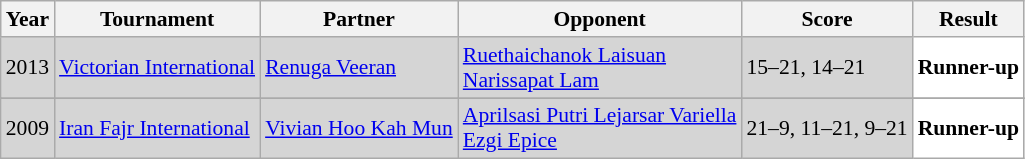<table class="sortable wikitable" style="font-size: 90%;">
<tr>
<th>Year</th>
<th>Tournament</th>
<th>Partner</th>
<th>Opponent</th>
<th>Score</th>
<th>Result</th>
</tr>
<tr style="background:#D5D5D5">
<td align="center">2013</td>
<td align="left"><a href='#'>Victorian International</a></td>
<td align="left"> <a href='#'>Renuga Veeran</a></td>
<td align="left"> <a href='#'>Ruethaichanok Laisuan</a> <br>  <a href='#'>Narissapat Lam</a></td>
<td align="left">15–21, 14–21</td>
<td style="text-align:left; background:white"> <strong>Runner-up</strong></td>
</tr>
<tr>
</tr>
<tr style="background:#D5D5D5">
<td align="center">2009</td>
<td align="left"><a href='#'>Iran Fajr International</a></td>
<td align="left"> <a href='#'>Vivian Hoo Kah Mun</a></td>
<td align="left"> <a href='#'>Aprilsasi Putri Lejarsar Variella</a> <br>  <a href='#'>Ezgi Epice</a></td>
<td align="left">21–9, 11–21, 9–21</td>
<td style="text-align:left; background:white"> <strong>Runner-up</strong></td>
</tr>
</table>
